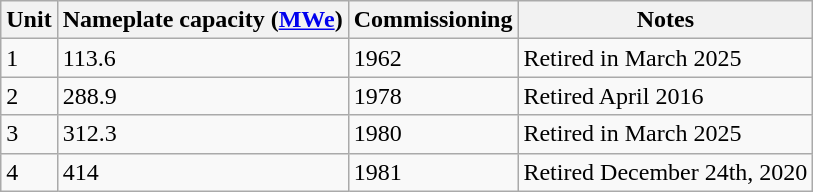<table class="wikitable">
<tr>
<th>Unit</th>
<th>Nameplate capacity (<a href='#'>MWe</a>)</th>
<th>Commissioning</th>
<th>Notes</th>
</tr>
<tr>
<td>1</td>
<td>113.6</td>
<td>1962</td>
<td>Retired in March 2025</td>
</tr>
<tr>
<td>2</td>
<td>288.9</td>
<td>1978</td>
<td>Retired April 2016</td>
</tr>
<tr>
<td>3</td>
<td>312.3</td>
<td>1980</td>
<td>Retired in March 2025</td>
</tr>
<tr>
<td>4</td>
<td>414</td>
<td>1981</td>
<td>Retired December 24th, 2020</td>
</tr>
</table>
